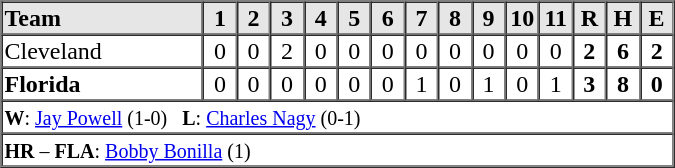<table border=1 cellspacing=0 width=450 style="margin-left:3em;">
<tr style="text-align:center; background-color:#e6e6e6;">
<th align=left width=30%>Team</th>
<th width=5%>1</th>
<th width=5%>2</th>
<th width=5%>3</th>
<th width=5%>4</th>
<th width=5%>5</th>
<th width=5%>6</th>
<th width=5%>7</th>
<th width=5%>8</th>
<th width=5%>9</th>
<th width=5%>10</th>
<th width=5%>11</th>
<th width=5%>R</th>
<th width=5%>H</th>
<th width=5%>E</th>
</tr>
<tr style="text-align:center;">
<td align=left>Cleveland</td>
<td>0</td>
<td>0</td>
<td>2</td>
<td>0</td>
<td>0</td>
<td>0</td>
<td>0</td>
<td>0</td>
<td>0</td>
<td>0</td>
<td>0</td>
<td><strong>2</strong></td>
<td><strong>6</strong></td>
<td><strong>2</strong></td>
</tr>
<tr style="text-align:center;">
<td align=left><strong>Florida</strong></td>
<td>0</td>
<td>0</td>
<td>0</td>
<td>0</td>
<td>0</td>
<td>0</td>
<td>1</td>
<td>0</td>
<td>1</td>
<td>0</td>
<td>1</td>
<td><strong>3</strong></td>
<td><strong>8</strong></td>
<td><strong>0</strong></td>
</tr>
<tr style="text-align:left;">
<td colspan=15><small><strong>W</strong>: <a href='#'>Jay Powell</a> (1-0)   <strong>L</strong>: <a href='#'>Charles Nagy</a> (0-1)  </small></td>
</tr>
<tr style="text-align:left;">
<td colspan=15><small><strong>HR</strong> – <strong>FLA</strong>: <a href='#'>Bobby Bonilla</a> (1)</small></td>
</tr>
</table>
